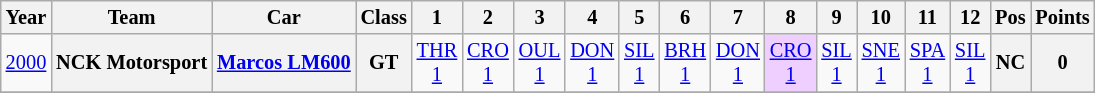<table class="wikitable" style="text-align:center; font-size:85%">
<tr>
<th>Year</th>
<th>Team</th>
<th>Car</th>
<th>Class</th>
<th>1</th>
<th>2</th>
<th>3</th>
<th>4</th>
<th>5</th>
<th>6</th>
<th>7</th>
<th>8</th>
<th>9</th>
<th>10</th>
<th>11</th>
<th>12</th>
<th>Pos</th>
<th>Points</th>
</tr>
<tr>
<td><a href='#'>2000</a></td>
<th nowrap>NCK Motorsport</th>
<th nowrap><a href='#'>Marcos LM600</a></th>
<th>GT</th>
<td style="background:#;"><a href='#'>THR<br>1</a></td>
<td style="background:#;"><a href='#'>CRO<br>1</a></td>
<td style="background:#;"><a href='#'>OUL<br>1</a></td>
<td style="background:#;"><a href='#'>DON<br>1</a></td>
<td style="background:#;"><a href='#'>SIL<br>1</a></td>
<td style="background:#;"><a href='#'>BRH<br>1</a></td>
<td style="background:#;"><a href='#'>DON<br>1</a></td>
<td style="background:#EFCFFF;"><a href='#'>CRO<br>1</a><br></td>
<td style="background:#;"><a href='#'>SIL<br>1</a></td>
<td style="background:#;"><a href='#'>SNE<br>1</a></td>
<td style="background:#;"><a href='#'>SPA<br>1</a></td>
<td style="background:#;"><a href='#'>SIL<br>1</a></td>
<th>NC</th>
<th>0</th>
</tr>
<tr>
</tr>
</table>
